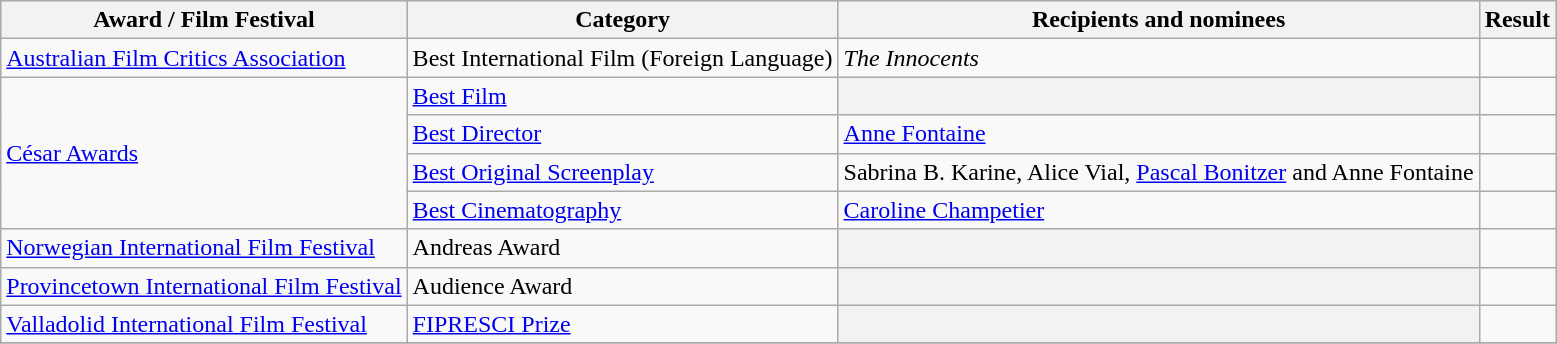<table class="wikitable plainrowheaders sortable">
<tr style="background:#ccc; text-align:center;">
<th scope="col">Award / Film Festival</th>
<th scope="col">Category</th>
<th scope="col">Recipients and nominees</th>
<th scope="col">Result</th>
</tr>
<tr>
<td><a href='#'>Australian Film Critics Association</a></td>
<td>Best International Film (Foreign Language)</td>
<td><em>The Innocents</em></td>
<td></td>
</tr>
<tr>
<td rowspan=4><a href='#'>César Awards</a></td>
<td><a href='#'>Best Film</a></td>
<th></th>
<td></td>
</tr>
<tr>
<td><a href='#'>Best Director</a></td>
<td><a href='#'>Anne Fontaine</a></td>
<td></td>
</tr>
<tr>
<td><a href='#'>Best Original Screenplay</a></td>
<td>Sabrina B. Karine, Alice Vial, <a href='#'>Pascal Bonitzer</a> and Anne Fontaine</td>
<td></td>
</tr>
<tr>
<td><a href='#'>Best Cinematography</a></td>
<td><a href='#'>Caroline Champetier</a></td>
<td></td>
</tr>
<tr>
<td><a href='#'>Norwegian International Film Festival</a></td>
<td>Andreas Award</td>
<th></th>
<td></td>
</tr>
<tr>
<td><a href='#'>Provincetown International Film Festival</a></td>
<td>Audience Award</td>
<th></th>
<td></td>
</tr>
<tr>
<td><a href='#'>Valladolid International Film Festival</a></td>
<td><a href='#'>FIPRESCI Prize</a></td>
<th></th>
<td></td>
</tr>
<tr>
</tr>
</table>
